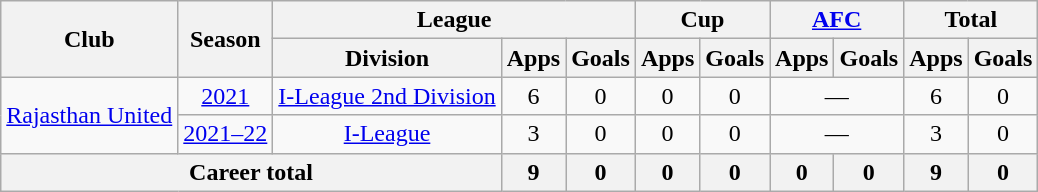<table class=wikitable style=text-align:center>
<tr>
<th rowspan="2">Club</th>
<th rowspan="2">Season</th>
<th colspan="3">League</th>
<th colspan="2">Cup</th>
<th colspan="2"><a href='#'>AFC</a></th>
<th colspan="2">Total</th>
</tr>
<tr>
<th>Division</th>
<th>Apps</th>
<th>Goals</th>
<th>Apps</th>
<th>Goals</th>
<th>Apps</th>
<th>Goals</th>
<th>Apps</th>
<th>Goals</th>
</tr>
<tr>
<td rowspan="2"><a href='#'>Rajasthan United</a></td>
<td><a href='#'>2021</a></td>
<td rowspan="1"><a href='#'>I-League 2nd Division</a></td>
<td>6</td>
<td>0</td>
<td>0</td>
<td>0</td>
<td colspan="2">—</td>
<td>6</td>
<td>0</td>
</tr>
<tr>
<td><a href='#'>2021–22</a></td>
<td rowspan="1"><a href='#'>I-League</a></td>
<td>3</td>
<td>0</td>
<td>0</td>
<td>0</td>
<td colspan="2">—</td>
<td>3</td>
<td>0</td>
</tr>
<tr>
<th colspan="3">Career total</th>
<th>9</th>
<th>0</th>
<th>0</th>
<th>0</th>
<th>0</th>
<th>0</th>
<th>9</th>
<th>0</th>
</tr>
</table>
